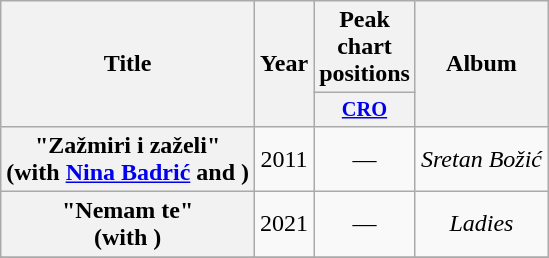<table class="wikitable plainrowheaders" style="text-align:center;">
<tr>
<th scope="col" rowspan="2">Title</th>
<th scope="col" rowspan="2">Year</th>
<th scope="col" colspan="1">Peak chart positions</th>
<th scope="col" rowspan="2">Album</th>
</tr>
<tr>
<th scope="col" style="width:3em; font-size:85%;"><a href='#'>CRO</a><br></th>
</tr>
<tr>
<th scope="row">"Zažmiri i zaželi"<br><span>(with <a href='#'>Nina Badrić</a> and )</span><br></th>
<td>2011</td>
<td>—</td>
<td><em>Sretan Božić</em></td>
</tr>
<tr>
<th scope="row">"Nemam te"<br><span>(with )</span><br></th>
<td>2021</td>
<td>—</td>
<td><em>Ladies</em></td>
</tr>
<tr>
</tr>
</table>
